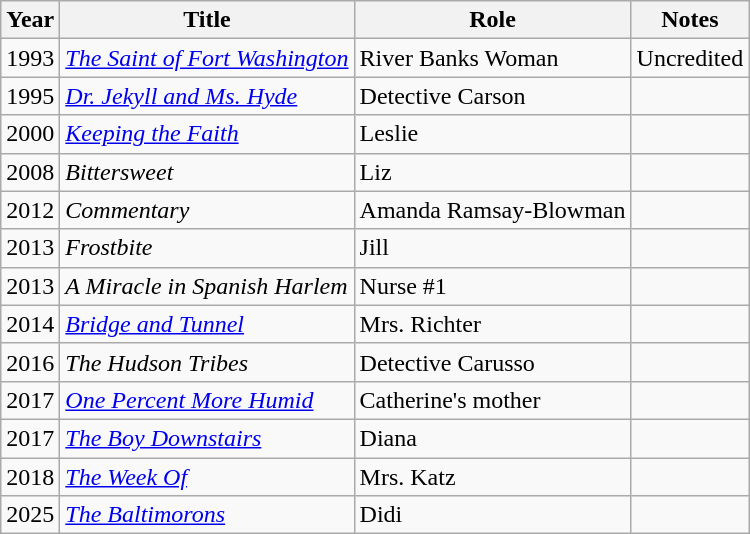<table class="wikitable sortable">
<tr>
<th>Year</th>
<th>Title</th>
<th>Role</th>
<th>Notes</th>
</tr>
<tr>
<td>1993</td>
<td><em><a href='#'>The Saint of Fort Washington</a></em></td>
<td>River Banks Woman</td>
<td>Uncredited</td>
</tr>
<tr>
<td>1995</td>
<td><em><a href='#'>Dr. Jekyll and Ms. Hyde</a></em></td>
<td>Detective Carson</td>
<td></td>
</tr>
<tr>
<td>2000</td>
<td><em><a href='#'>Keeping the Faith</a></em></td>
<td>Leslie</td>
<td></td>
</tr>
<tr>
<td>2008</td>
<td><em>Bittersweet</em></td>
<td>Liz</td>
<td></td>
</tr>
<tr>
<td>2012</td>
<td><em>Commentary</em></td>
<td>Amanda Ramsay-Blowman</td>
<td></td>
</tr>
<tr>
<td>2013</td>
<td><em>Frostbite</em></td>
<td>Jill</td>
<td></td>
</tr>
<tr>
<td>2013</td>
<td><em>A Miracle in Spanish Harlem</em></td>
<td>Nurse #1</td>
<td></td>
</tr>
<tr>
<td>2014</td>
<td><a href='#'><em>Bridge and Tunnel</em></a></td>
<td>Mrs. Richter</td>
<td></td>
</tr>
<tr>
<td>2016</td>
<td><em>The Hudson Tribes</em></td>
<td>Detective Carusso</td>
<td></td>
</tr>
<tr>
<td>2017</td>
<td><em><a href='#'>One Percent More Humid</a></em></td>
<td>Catherine's mother</td>
<td></td>
</tr>
<tr>
<td>2017</td>
<td><em><a href='#'>The Boy Downstairs</a></em></td>
<td>Diana</td>
<td></td>
</tr>
<tr>
<td>2018</td>
<td><em><a href='#'>The Week Of</a></em></td>
<td>Mrs. Katz</td>
<td></td>
</tr>
<tr>
<td>2025</td>
<td><em><a href='#'>The Baltimorons</a></em></td>
<td>Didi</td>
<td></td>
</tr>
</table>
